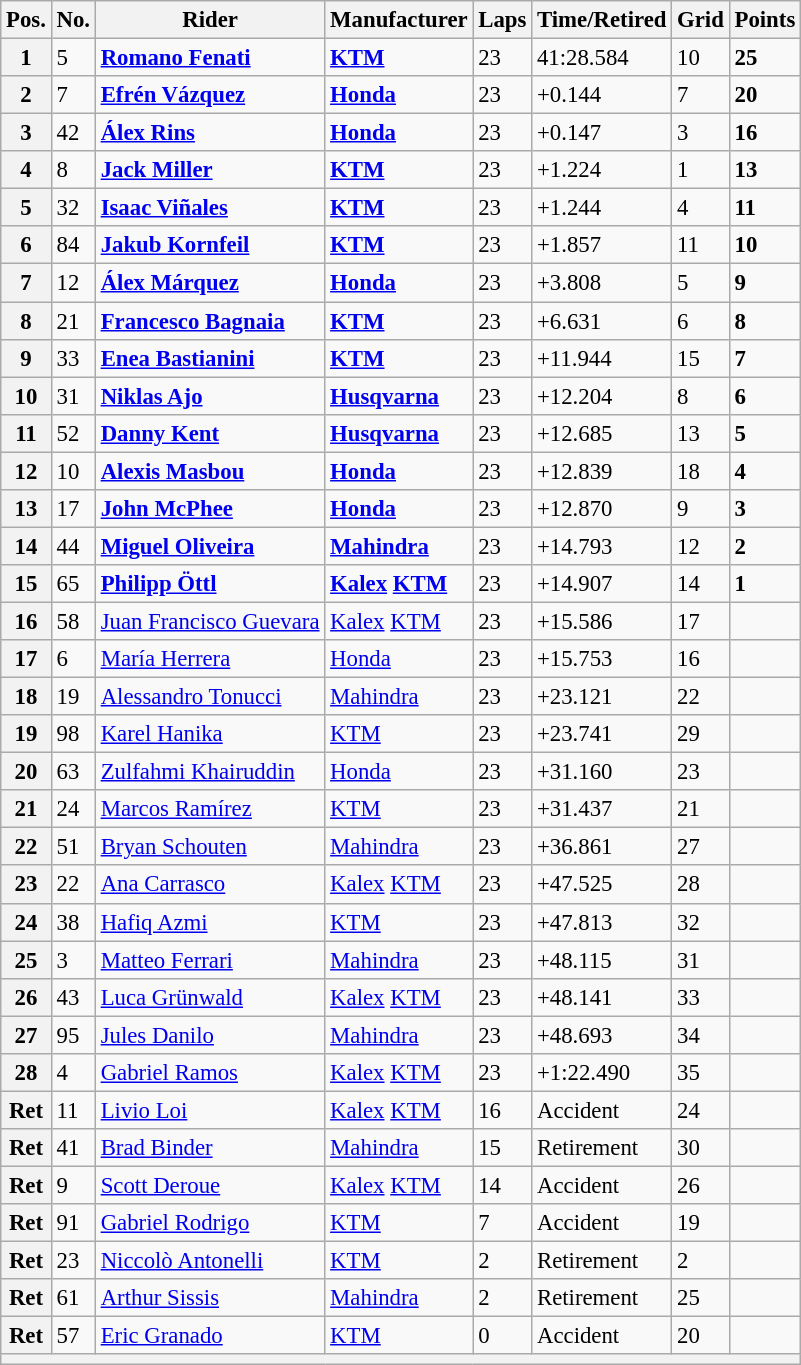<table class="wikitable" style="font-size: 95%;">
<tr>
<th>Pos.</th>
<th>No.</th>
<th>Rider</th>
<th>Manufacturer</th>
<th>Laps</th>
<th>Time/Retired</th>
<th>Grid</th>
<th>Points</th>
</tr>
<tr>
<th>1</th>
<td>5</td>
<td> <strong><a href='#'>Romano Fenati</a></strong></td>
<td><strong><a href='#'>KTM</a></strong></td>
<td>23</td>
<td>41:28.584</td>
<td>10</td>
<td><strong>25</strong></td>
</tr>
<tr>
<th>2</th>
<td>7</td>
<td> <strong><a href='#'>Efrén Vázquez</a></strong></td>
<td><strong><a href='#'>Honda</a></strong></td>
<td>23</td>
<td>+0.144</td>
<td>7</td>
<td><strong>20</strong></td>
</tr>
<tr>
<th>3</th>
<td>42</td>
<td> <strong><a href='#'>Álex Rins</a></strong></td>
<td><strong><a href='#'>Honda</a></strong></td>
<td>23</td>
<td>+0.147</td>
<td>3</td>
<td><strong>16</strong></td>
</tr>
<tr>
<th>4</th>
<td>8</td>
<td> <strong><a href='#'>Jack Miller</a></strong></td>
<td><strong><a href='#'>KTM</a></strong></td>
<td>23</td>
<td>+1.224</td>
<td>1</td>
<td><strong>13</strong></td>
</tr>
<tr>
<th>5</th>
<td>32</td>
<td> <strong><a href='#'>Isaac Viñales</a></strong></td>
<td><strong><a href='#'>KTM</a></strong></td>
<td>23</td>
<td>+1.244</td>
<td>4</td>
<td><strong>11</strong></td>
</tr>
<tr>
<th>6</th>
<td>84</td>
<td> <strong><a href='#'>Jakub Kornfeil</a></strong></td>
<td><strong><a href='#'>KTM</a></strong></td>
<td>23</td>
<td>+1.857</td>
<td>11</td>
<td><strong>10</strong></td>
</tr>
<tr>
<th>7</th>
<td>12</td>
<td> <strong><a href='#'>Álex Márquez</a></strong></td>
<td><strong><a href='#'>Honda</a></strong></td>
<td>23</td>
<td>+3.808</td>
<td>5</td>
<td><strong>9</strong></td>
</tr>
<tr>
<th>8</th>
<td>21</td>
<td> <strong><a href='#'>Francesco Bagnaia</a></strong></td>
<td><strong><a href='#'>KTM</a></strong></td>
<td>23</td>
<td>+6.631</td>
<td>6</td>
<td><strong>8</strong></td>
</tr>
<tr>
<th>9</th>
<td>33</td>
<td> <strong><a href='#'>Enea Bastianini</a></strong></td>
<td><strong><a href='#'>KTM</a></strong></td>
<td>23</td>
<td>+11.944</td>
<td>15</td>
<td><strong>7</strong></td>
</tr>
<tr>
<th>10</th>
<td>31</td>
<td> <strong><a href='#'>Niklas Ajo</a></strong></td>
<td><strong><a href='#'>Husqvarna</a></strong></td>
<td>23</td>
<td>+12.204</td>
<td>8</td>
<td><strong>6</strong></td>
</tr>
<tr>
<th>11</th>
<td>52</td>
<td> <strong><a href='#'>Danny Kent</a></strong></td>
<td><strong><a href='#'>Husqvarna</a></strong></td>
<td>23</td>
<td>+12.685</td>
<td>13</td>
<td><strong>5</strong></td>
</tr>
<tr>
<th>12</th>
<td>10</td>
<td> <strong><a href='#'>Alexis Masbou</a></strong></td>
<td><strong><a href='#'>Honda</a></strong></td>
<td>23</td>
<td>+12.839</td>
<td>18</td>
<td><strong>4</strong></td>
</tr>
<tr>
<th>13</th>
<td>17</td>
<td> <strong><a href='#'>John McPhee</a></strong></td>
<td><strong><a href='#'>Honda</a></strong></td>
<td>23</td>
<td>+12.870</td>
<td>9</td>
<td><strong>3</strong></td>
</tr>
<tr>
<th>14</th>
<td>44</td>
<td> <strong><a href='#'>Miguel Oliveira</a></strong></td>
<td><strong><a href='#'>Mahindra</a></strong></td>
<td>23</td>
<td>+14.793</td>
<td>12</td>
<td><strong>2</strong></td>
</tr>
<tr>
<th>15</th>
<td>65</td>
<td> <strong><a href='#'>Philipp Öttl</a></strong></td>
<td><strong><a href='#'>Kalex</a> <a href='#'>KTM</a></strong></td>
<td>23</td>
<td>+14.907</td>
<td>14</td>
<td><strong>1</strong></td>
</tr>
<tr>
<th>16</th>
<td>58</td>
<td> <a href='#'>Juan Francisco Guevara</a></td>
<td><a href='#'>Kalex</a> <a href='#'>KTM</a></td>
<td>23</td>
<td>+15.586</td>
<td>17</td>
<td></td>
</tr>
<tr>
<th>17</th>
<td>6</td>
<td> <a href='#'>María Herrera</a></td>
<td><a href='#'>Honda</a></td>
<td>23</td>
<td>+15.753</td>
<td>16</td>
<td></td>
</tr>
<tr>
<th>18</th>
<td>19</td>
<td> <a href='#'>Alessandro Tonucci</a></td>
<td><a href='#'>Mahindra</a></td>
<td>23</td>
<td>+23.121</td>
<td>22</td>
<td></td>
</tr>
<tr>
<th>19</th>
<td>98</td>
<td> <a href='#'>Karel Hanika</a></td>
<td><a href='#'>KTM</a></td>
<td>23</td>
<td>+23.741</td>
<td>29</td>
<td></td>
</tr>
<tr>
<th>20</th>
<td>63</td>
<td> <a href='#'>Zulfahmi Khairuddin</a></td>
<td><a href='#'>Honda</a></td>
<td>23</td>
<td>+31.160</td>
<td>23</td>
<td></td>
</tr>
<tr>
<th>21</th>
<td>24</td>
<td> <a href='#'>Marcos Ramírez</a></td>
<td><a href='#'>KTM</a></td>
<td>23</td>
<td>+31.437</td>
<td>21</td>
<td></td>
</tr>
<tr>
<th>22</th>
<td>51</td>
<td> <a href='#'>Bryan Schouten</a></td>
<td><a href='#'>Mahindra</a></td>
<td>23</td>
<td>+36.861</td>
<td>27</td>
<td></td>
</tr>
<tr>
<th>23</th>
<td>22</td>
<td> <a href='#'>Ana Carrasco</a></td>
<td><a href='#'>Kalex</a> <a href='#'>KTM</a></td>
<td>23</td>
<td>+47.525</td>
<td>28</td>
<td></td>
</tr>
<tr>
<th>24</th>
<td>38</td>
<td> <a href='#'>Hafiq Azmi</a></td>
<td><a href='#'>KTM</a></td>
<td>23</td>
<td>+47.813</td>
<td>32</td>
<td></td>
</tr>
<tr>
<th>25</th>
<td>3</td>
<td> <a href='#'>Matteo Ferrari</a></td>
<td><a href='#'>Mahindra</a></td>
<td>23</td>
<td>+48.115</td>
<td>31</td>
<td></td>
</tr>
<tr>
<th>26</th>
<td>43</td>
<td> <a href='#'>Luca Grünwald</a></td>
<td><a href='#'>Kalex</a> <a href='#'>KTM</a></td>
<td>23</td>
<td>+48.141</td>
<td>33</td>
<td></td>
</tr>
<tr>
<th>27</th>
<td>95</td>
<td> <a href='#'>Jules Danilo</a></td>
<td><a href='#'>Mahindra</a></td>
<td>23</td>
<td>+48.693</td>
<td>34</td>
<td></td>
</tr>
<tr>
<th>28</th>
<td>4</td>
<td> <a href='#'>Gabriel Ramos</a></td>
<td><a href='#'>Kalex</a> <a href='#'>KTM</a></td>
<td>23</td>
<td>+1:22.490</td>
<td>35</td>
<td></td>
</tr>
<tr>
<th>Ret</th>
<td>11</td>
<td> <a href='#'>Livio Loi</a></td>
<td><a href='#'>Kalex</a> <a href='#'>KTM</a></td>
<td>16</td>
<td>Accident</td>
<td>24</td>
<td></td>
</tr>
<tr>
<th>Ret</th>
<td>41</td>
<td> <a href='#'>Brad Binder</a></td>
<td><a href='#'>Mahindra</a></td>
<td>15</td>
<td>Retirement</td>
<td>30</td>
<td></td>
</tr>
<tr>
<th>Ret</th>
<td>9</td>
<td> <a href='#'>Scott Deroue</a></td>
<td><a href='#'>Kalex</a> <a href='#'>KTM</a></td>
<td>14</td>
<td>Accident</td>
<td>26</td>
<td></td>
</tr>
<tr>
<th>Ret</th>
<td>91</td>
<td> <a href='#'>Gabriel Rodrigo</a></td>
<td><a href='#'>KTM</a></td>
<td>7</td>
<td>Accident</td>
<td>19</td>
<td></td>
</tr>
<tr>
<th>Ret</th>
<td>23</td>
<td> <a href='#'>Niccolò Antonelli</a></td>
<td><a href='#'>KTM</a></td>
<td>2</td>
<td>Retirement</td>
<td>2</td>
<td></td>
</tr>
<tr>
<th>Ret</th>
<td>61</td>
<td> <a href='#'>Arthur Sissis</a></td>
<td><a href='#'>Mahindra</a></td>
<td>2</td>
<td>Retirement</td>
<td>25</td>
<td></td>
</tr>
<tr>
<th>Ret</th>
<td>57</td>
<td> <a href='#'>Eric Granado</a></td>
<td><a href='#'>KTM</a></td>
<td>0</td>
<td>Accident</td>
<td>20</td>
<td></td>
</tr>
<tr>
<th colspan=8></th>
</tr>
</table>
